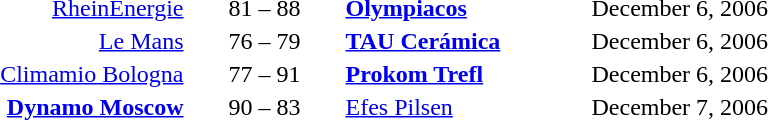<table style="text-align:center">
<tr>
<th width=160></th>
<th width=100></th>
<th width=160></th>
<th width=200></th>
</tr>
<tr>
<td align=right><a href='#'>RheinEnergie</a> </td>
<td>81 – 88</td>
<td align=left> <strong><a href='#'>Olympiacos</a></strong></td>
<td align=left>December 6, 2006</td>
</tr>
<tr>
<td align=right><a href='#'>Le Mans</a> </td>
<td>76 – 79</td>
<td align=left> <strong><a href='#'>TAU Cerámica</a></strong></td>
<td align=left>December 6, 2006</td>
</tr>
<tr>
<td align=right><a href='#'>Climamio Bologna</a> </td>
<td>77 – 91</td>
<td align=left> <strong><a href='#'>Prokom Trefl</a></strong></td>
<td align=left>December 6, 2006</td>
</tr>
<tr>
<td align=right><strong><a href='#'>Dynamo Moscow</a></strong> </td>
<td>90 – 83</td>
<td align=left> <a href='#'>Efes Pilsen</a></td>
<td align=left>December 7, 2006</td>
</tr>
</table>
